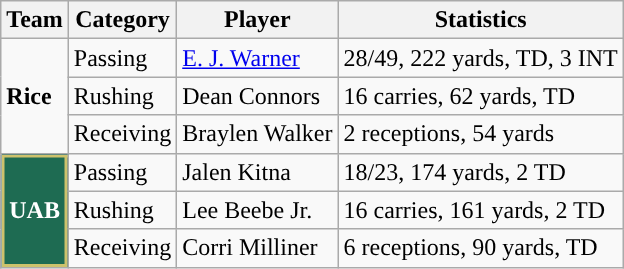<table class="wikitable" style="float: right;">
<tr>
<th>Team</th>
<th>Category</th>
<th>Player</th>
<th>Statistics</th>
</tr>
<tr>
<td rowspan=3><strong>Rice</strong></td>
<td>Passing</td>
<td><a href='#'>E. J. Warner</a></td>
<td>28/49, 222 yards, TD, 3 INT</td>
</tr>
<tr>
<td>Rushing</td>
<td>Dean Connors</td>
<td>16 carries, 62 yards, TD</td>
</tr>
<tr>
<td>Receiving</td>
<td>Braylen Walker</td>
<td>2 receptions, 54 yards</td>
</tr>
<tr>
<td rowspan=3 style="background-color:#1E6B52;color:#FFFFFF;box-shadow: inset 2px 2px 0 #CDC26C, inset -2px -2px 0 #CDC26C; text-align:center;"><strong>UAB</strong></td>
<td>Passing</td>
<td>Jalen Kitna</td>
<td>18/23, 174 yards, 2 TD</td>
</tr>
<tr>
<td>Rushing</td>
<td>Lee Beebe Jr.</td>
<td>16 carries, 161 yards, 2 TD</td>
</tr>
<tr>
<td>Receiving</td>
<td>Corri Milliner</td>
<td>6 receptions, 90 yards, TD</td>
</tr>
</table>
